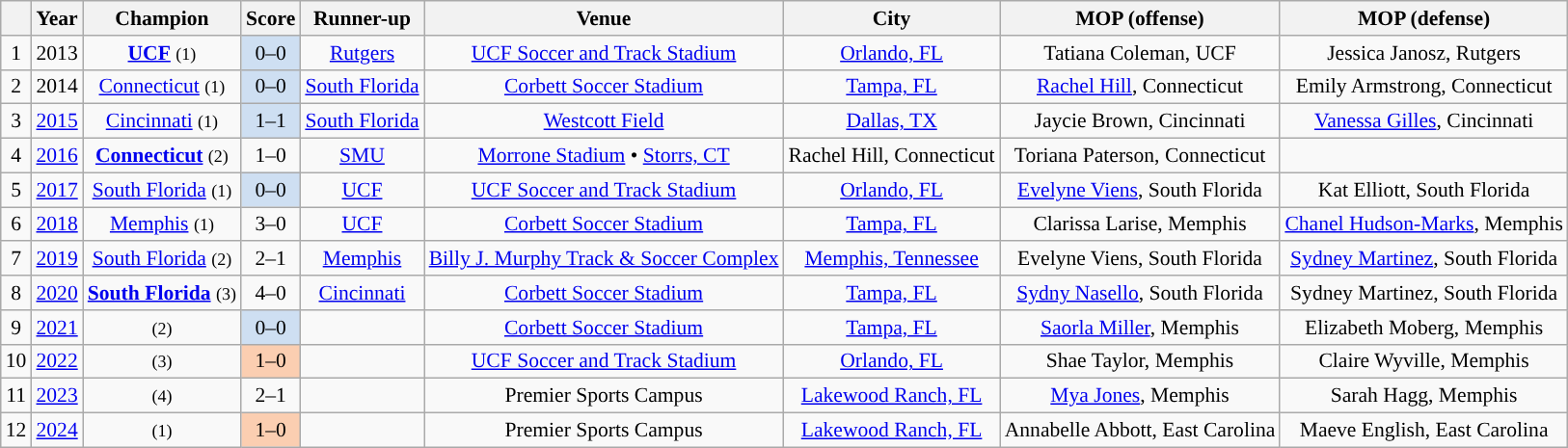<table class="wikitable sortable" style="text-align:center; font-size:90% ">
<tr>
<th width=px></th>
<th width=px>Year</th>
<th width=px>Champion</th>
<th width=px>Score</th>
<th width=px>Runner-up</th>
<th width=px>Venue</th>
<th width=px>City</th>
<th width=px>MOP (offense)</th>
<th width=px>MOP (defense)</th>
</tr>
<tr>
<td>1</td>
<td>2013</td>
<td><strong><a href='#'>UCF</a></strong> <small>(1)</small></td>
<td style="background-color:#cedff2">0–0 </td>
<td><a href='#'>Rutgers</a></td>
<td><a href='#'>UCF Soccer and Track Stadium</a></td>
<td><a href='#'>Orlando, FL</a></td>
<td>Tatiana Coleman, UCF</td>
<td>Jessica Janosz, Rutgers</td>
</tr>
<tr>
<td>2</td>
<td>2014</td>
<td><a href='#'>Connecticut</a> <small>(1)</small></td>
<td style="background-color:#cedff2">0–0 </td>
<td><a href='#'>South Florida</a></td>
<td><a href='#'>Corbett Soccer Stadium</a></td>
<td><a href='#'>Tampa, FL</a></td>
<td><a href='#'>Rachel Hill</a>, Connecticut</td>
<td>Emily Armstrong, Connecticut</td>
</tr>
<tr>
<td>3</td>
<td><a href='#'>2015</a></td>
<td><a href='#'>Cincinnati</a> <small>(1)</small></td>
<td style="background-color:#cedff2">1–1 </td>
<td><a href='#'>South Florida</a></td>
<td><a href='#'>Westcott Field</a></td>
<td><a href='#'>Dallas, TX</a></td>
<td>Jaycie Brown, Cincinnati</td>
<td><a href='#'>Vanessa Gilles</a>, Cincinnati</td>
</tr>
<tr>
<td>4</td>
<td><a href='#'>2016</a></td>
<td><strong><a href='#'>Connecticut</a></strong> <small>(2)</small></td>
<td>1–0</td>
<td><a href='#'>SMU</a></td>
<td><a href='#'>Morrone Stadium</a> • <a href='#'>Storrs, CT</a></td>
<td>Rachel Hill, Connecticut</td>
<td>Toriana Paterson, Connecticut</td>
</tr>
<tr>
<td>5</td>
<td><a href='#'>2017</a></td>
<td><a href='#'>South Florida</a> <small>(1)</small></td>
<td style="background-color:#cedff2">0–0 </td>
<td><a href='#'>UCF</a></td>
<td><a href='#'>UCF Soccer and Track Stadium</a></td>
<td><a href='#'>Orlando, FL</a></td>
<td><a href='#'>Evelyne Viens</a>, South Florida</td>
<td>Kat Elliott, South Florida</td>
</tr>
<tr>
<td>6</td>
<td><a href='#'>2018</a></td>
<td><a href='#'>Memphis</a> <small>(1)</small></td>
<td>3–0</td>
<td><a href='#'>UCF</a></td>
<td><a href='#'>Corbett Soccer Stadium</a></td>
<td><a href='#'>Tampa, FL</a></td>
<td>Clarissa Larise, Memphis</td>
<td><a href='#'>Chanel Hudson-Marks</a>, Memphis</td>
</tr>
<tr>
<td>7</td>
<td><a href='#'>2019</a></td>
<td><a href='#'>South Florida</a> <small>(2)</small></td>
<td>2–1</td>
<td><a href='#'>Memphis</a></td>
<td><a href='#'>Billy J. Murphy Track & Soccer Complex</a></td>
<td><a href='#'>Memphis, Tennessee</a></td>
<td>Evelyne Viens, South Florida</td>
<td><a href='#'>Sydney Martinez</a>, South Florida</td>
</tr>
<tr>
<td>8</td>
<td><a href='#'>2020</a></td>
<td><strong><a href='#'>South Florida</a></strong> <small>(3)</small></td>
<td>4–0</td>
<td><a href='#'>Cincinnati</a></td>
<td><a href='#'>Corbett Soccer Stadium</a></td>
<td><a href='#'>Tampa, FL</a></td>
<td><a href='#'>Sydny Nasello</a>, South Florida</td>
<td>Sydney Martinez, South Florida</td>
</tr>
<tr>
<td>9</td>
<td><a href='#'>2021</a></td>
<td> <small>(2)</small></td>
<td style="background-color:#cedff2">0–0 </td>
<td></td>
<td><a href='#'>Corbett Soccer Stadium</a></td>
<td><a href='#'>Tampa, FL</a></td>
<td><a href='#'>Saorla Miller</a>, Memphis</td>
<td>Elizabeth Moberg, Memphis</td>
</tr>
<tr>
<td>10</td>
<td><a href='#'>2022</a></td>
<td> <small>(3)</small></td>
<td style="background-color:#FBCEB1">1–0 </td>
<td></td>
<td><a href='#'>UCF Soccer and Track Stadium</a></td>
<td><a href='#'>Orlando, FL</a></td>
<td>Shae Taylor, Memphis</td>
<td>Claire Wyville, Memphis</td>
</tr>
<tr>
<td>11</td>
<td><a href='#'>2023</a></td>
<td><strong></strong> <small>(4)</small></td>
<td>2–1</td>
<td></td>
<td>Premier Sports Campus</td>
<td><a href='#'>Lakewood Ranch, FL</a></td>
<td><a href='#'>Mya Jones</a>, Memphis</td>
<td>Sarah Hagg, Memphis</td>
</tr>
<tr>
<td>12</td>
<td><a href='#'>2024</a></td>
<td><strong></strong> <small>(1)</small></td>
<td style="background-color:#FBCEB1">1–0 </td>
<td></td>
<td>Premier Sports Campus</td>
<td><a href='#'>Lakewood Ranch, FL</a></td>
<td>Annabelle Abbott, East Carolina</td>
<td>Maeve English, East Carolina</td>
</tr>
</table>
